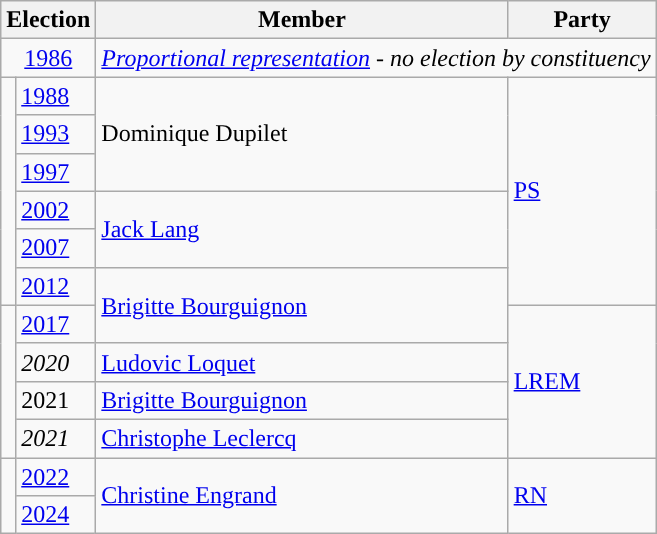<table class="wikitable">
<tr>
<th colspan="2">Election</th>
<th>Member</th>
<th>Party</th>
</tr>
<tr>
<td colspan="2" align="center"><a href='#'>1986</a></td>
<td colspan="2"><em><a href='#'>Proportional representation</a> - no election by constituency</em></td>
</tr>
<tr>
<td rowspan="6" style="background-color: "></td>
<td><a href='#'>1988</a></td>
<td rowspan="3">Dominique Dupilet</td>
<td rowspan="6"><a href='#'>PS</a></td>
</tr>
<tr>
<td><a href='#'>1993</a></td>
</tr>
<tr>
<td><a href='#'>1997</a></td>
</tr>
<tr>
<td><a href='#'>2002</a></td>
<td rowspan="2"><a href='#'>Jack Lang</a></td>
</tr>
<tr>
<td><a href='#'>2007</a></td>
</tr>
<tr>
<td><a href='#'>2012</a></td>
<td rowspan="2"><a href='#'>Brigitte Bourguignon</a></td>
</tr>
<tr>
<td rowspan="4" style="background-color: "></td>
<td><a href='#'>2017</a></td>
<td rowspan="4"><a href='#'>LREM</a></td>
</tr>
<tr>
<td><em>2020</em></td>
<td><a href='#'>Ludovic Loquet</a></td>
</tr>
<tr>
<td>2021</td>
<td><a href='#'>Brigitte Bourguignon</a></td>
</tr>
<tr>
<td><em>2021</em></td>
<td><a href='#'>Christophe Leclercq</a></td>
</tr>
<tr>
<td rowspan=2 style="color:inherit;background-color: "></td>
<td><a href='#'>2022</a></td>
<td rowspan="2"><a href='#'>Christine Engrand</a></td>
<td rowspan="2"><a href='#'>RN</a></td>
</tr>
<tr>
<td><a href='#'>2024</a></td>
</tr>
</table>
